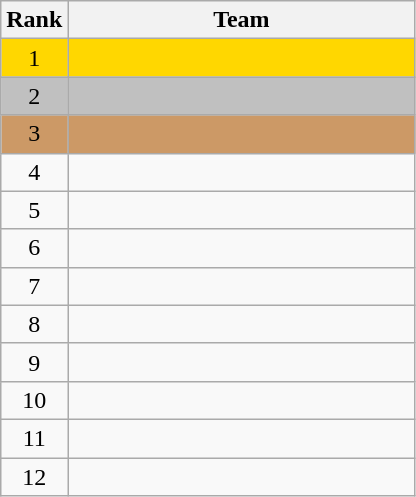<table class="wikitable">
<tr>
<th>Rank</th>
<th style="width:14em">Team</th>
</tr>
<tr style="background:gold;">
<td align=center>1</td>
<td></td>
</tr>
<tr style="background:silver;">
<td align=center>2</td>
<td></td>
</tr>
<tr style="background:#c96;">
<td align=center>3</td>
<td></td>
</tr>
<tr>
<td align=center>4</td>
<td></td>
</tr>
<tr>
<td align=center>5</td>
<td></td>
</tr>
<tr>
<td align=center>6</td>
<td></td>
</tr>
<tr>
<td align=center>7</td>
<td></td>
</tr>
<tr>
<td align=center>8</td>
<td></td>
</tr>
<tr>
<td align=center>9</td>
<td></td>
</tr>
<tr>
<td align=center>10</td>
<td></td>
</tr>
<tr>
<td align=center>11</td>
<td></td>
</tr>
<tr>
<td align=center>12</td>
<td></td>
</tr>
</table>
